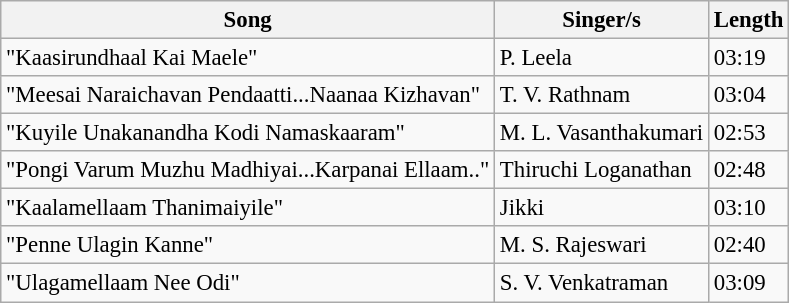<table class="wikitable" style="font-size:95%;">
<tr>
<th>Song</th>
<th>Singer/s</th>
<th>Length</th>
</tr>
<tr>
<td>"Kaasirundhaal Kai Maele"</td>
<td>P. Leela</td>
<td>03:19</td>
</tr>
<tr>
<td>"Meesai Naraichavan Pendaatti...Naanaa Kizhavan"</td>
<td>T. V. Rathnam</td>
<td>03:04</td>
</tr>
<tr>
<td>"Kuyile Unakanandha Kodi Namaskaaram"</td>
<td>M. L. Vasanthakumari</td>
<td>02:53</td>
</tr>
<tr>
<td>"Pongi Varum Muzhu Madhiyai...Karpanai Ellaam.."</td>
<td>Thiruchi Loganathan</td>
<td>02:48</td>
</tr>
<tr>
<td>"Kaalamellaam Thanimaiyile"</td>
<td>Jikki</td>
<td>03:10</td>
</tr>
<tr>
<td>"Penne Ulagin Kanne"</td>
<td>M. S. Rajeswari</td>
<td>02:40</td>
</tr>
<tr>
<td>"Ulagamellaam Nee Odi"</td>
<td>S. V. Venkatraman</td>
<td>03:09</td>
</tr>
</table>
